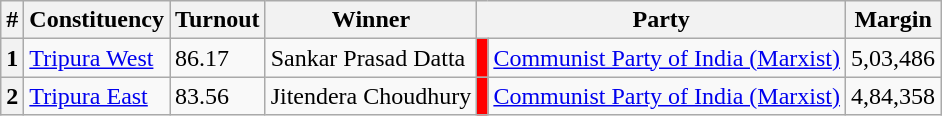<table class="wikitable sortable">
<tr>
<th>#</th>
<th>Constituency</th>
<th>Turnout</th>
<th>Winner</th>
<th Colspan=2>Party</th>
<th>Margin</th>
</tr>
<tr>
<th>1</th>
<td><a href='#'>Tripura West</a></td>
<td>86.17 </td>
<td>Sankar Prasad Datta</td>
<td bgcolor=#FF0000></td>
<td><a href='#'>Communist Party of India (Marxist)</a></td>
<td>5,03,486</td>
</tr>
<tr>
<th>2</th>
<td><a href='#'>Tripura East</a></td>
<td>83.56 </td>
<td>Jitendera Choudhury</td>
<td bgcolor=#FF0000></td>
<td><a href='#'>Communist Party of India (Marxist)</a></td>
<td>4,84,358</td>
</tr>
</table>
